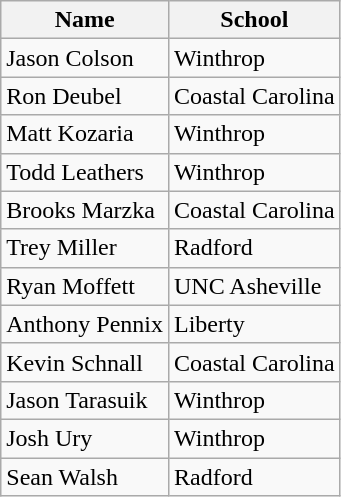<table class=wikitable>
<tr>
<th>Name</th>
<th>School</th>
</tr>
<tr>
<td>Jason Colson</td>
<td>Winthrop</td>
</tr>
<tr>
<td>Ron Deubel</td>
<td>Coastal Carolina</td>
</tr>
<tr>
<td>Matt Kozaria</td>
<td>Winthrop</td>
</tr>
<tr>
<td>Todd Leathers</td>
<td>Winthrop</td>
</tr>
<tr>
<td>Brooks Marzka</td>
<td>Coastal Carolina</td>
</tr>
<tr>
<td>Trey Miller</td>
<td>Radford</td>
</tr>
<tr>
<td>Ryan Moffett</td>
<td>UNC Asheville</td>
</tr>
<tr>
<td>Anthony Pennix</td>
<td>Liberty</td>
</tr>
<tr>
<td>Kevin Schnall</td>
<td>Coastal Carolina</td>
</tr>
<tr>
<td>Jason Tarasuik</td>
<td>Winthrop</td>
</tr>
<tr>
<td>Josh Ury</td>
<td>Winthrop</td>
</tr>
<tr>
<td>Sean Walsh</td>
<td>Radford</td>
</tr>
</table>
